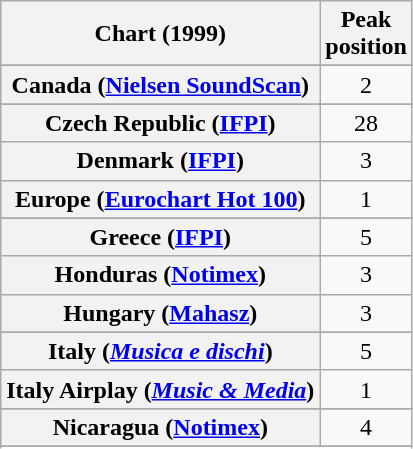<table class="wikitable sortable plainrowheaders" style="text-align:center">
<tr>
<th scope="col">Chart (1999)</th>
<th scope="col">Peak<br>position</th>
</tr>
<tr>
</tr>
<tr>
</tr>
<tr>
</tr>
<tr>
</tr>
<tr>
<th scope="row">Canada (<a href='#'>Nielsen SoundScan</a>)</th>
<td>2</td>
</tr>
<tr>
</tr>
<tr>
</tr>
<tr>
</tr>
<tr>
<th scope="row">Czech Republic (<a href='#'>IFPI</a>)</th>
<td>28</td>
</tr>
<tr>
<th scope="row">Denmark (<a href='#'>IFPI</a>)</th>
<td>3</td>
</tr>
<tr>
<th scope="row">Europe (<a href='#'>Eurochart Hot 100</a>)</th>
<td>1</td>
</tr>
<tr>
</tr>
<tr>
</tr>
<tr>
</tr>
<tr>
<th scope="row">Greece (<a href='#'>IFPI</a>)</th>
<td>5</td>
</tr>
<tr>
<th scope="row">Honduras (<a href='#'>Notimex</a>)</th>
<td>3</td>
</tr>
<tr>
<th scope="row">Hungary (<a href='#'>Mahasz</a>)</th>
<td>3</td>
</tr>
<tr>
</tr>
<tr>
<th scope="row">Italy (<em><a href='#'>Musica e dischi</a></em>)</th>
<td>5</td>
</tr>
<tr>
<th scope="row">Italy Airplay (<em><a href='#'>Music & Media</a></em>)</th>
<td>1</td>
</tr>
<tr>
</tr>
<tr>
</tr>
<tr>
</tr>
<tr>
<th scope="row">Nicaragua (<a href='#'>Notimex</a>)</th>
<td>4</td>
</tr>
<tr>
</tr>
<tr>
</tr>
<tr>
</tr>
<tr>
</tr>
<tr>
</tr>
<tr>
</tr>
<tr>
</tr>
<tr>
</tr>
<tr>
</tr>
<tr>
</tr>
<tr>
</tr>
<tr>
</tr>
<tr>
</tr>
</table>
